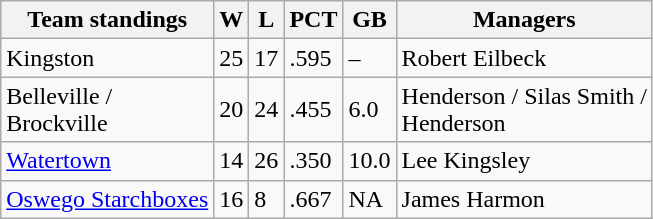<table class="wikitable">
<tr>
<th>Team standings</th>
<th>W</th>
<th>L</th>
<th>PCT</th>
<th>GB</th>
<th>Managers</th>
</tr>
<tr>
<td>Kingston</td>
<td>25</td>
<td>17</td>
<td>.595</td>
<td>–</td>
<td>Robert Eilbeck</td>
</tr>
<tr>
<td>Belleville /<br>Brockville</td>
<td>20</td>
<td>24</td>
<td>.455</td>
<td>6.0</td>
<td>Henderson / Silas Smith /<br> Henderson</td>
</tr>
<tr>
<td><a href='#'>Watertown</a></td>
<td>14</td>
<td>26</td>
<td>.350</td>
<td>10.0</td>
<td>Lee Kingsley</td>
</tr>
<tr>
<td><a href='#'>Oswego Starchboxes</a></td>
<td>16</td>
<td>8</td>
<td>.667</td>
<td>NA</td>
<td>James Harmon</td>
</tr>
</table>
